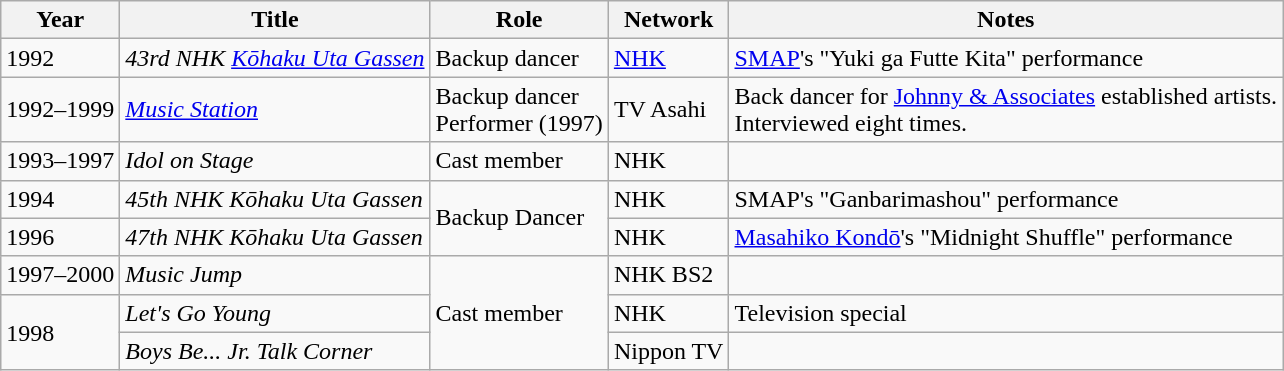<table class="wikitable plainrowheaders sortable">
<tr>
<th scope="col">Year</th>
<th scope="col">Title</th>
<th scope="col">Role</th>
<th scope="col">Network</th>
<th class="unsortable">Notes</th>
</tr>
<tr>
<td>1992</td>
<td><em>43rd NHK <a href='#'>Kōhaku Uta Gassen</a></em></td>
<td>Backup dancer</td>
<td><a href='#'>NHK</a></td>
<td><a href='#'>SMAP</a>'s "Yuki ga Futte Kita" performance</td>
</tr>
<tr>
<td>1992–1999</td>
<td><em><a href='#'>Music Station</a></em></td>
<td>Backup dancer<br>Performer (1997)</td>
<td>TV Asahi</td>
<td>Back dancer for <a href='#'>Johnny & Associates</a> established artists.<br>Interviewed eight times.</td>
</tr>
<tr>
<td>1993–1997</td>
<td><em>Idol on Stage</em></td>
<td>Cast member</td>
<td>NHK</td>
<td></td>
</tr>
<tr>
<td>1994</td>
<td><em>45th NHK Kōhaku Uta Gassen</em></td>
<td rowspan="2">Backup Dancer</td>
<td>NHK</td>
<td>SMAP's "Ganbarimashou" performance</td>
</tr>
<tr>
<td>1996</td>
<td><em>47th NHK Kōhaku Uta Gassen</em></td>
<td>NHK</td>
<td><a href='#'>Masahiko Kondō</a>'s "Midnight Shuffle" performance</td>
</tr>
<tr>
<td>1997–2000</td>
<td><em>Music Jump</em></td>
<td rowspan="3">Cast member</td>
<td>NHK BS2</td>
<td></td>
</tr>
<tr>
<td rowspan="2">1998</td>
<td><em>Let's Go Young</em></td>
<td>NHK</td>
<td>Television special</td>
</tr>
<tr>
<td><em>Boys Be... Jr. Talk Corner</em></td>
<td>Nippon TV</td>
<td></td>
</tr>
</table>
